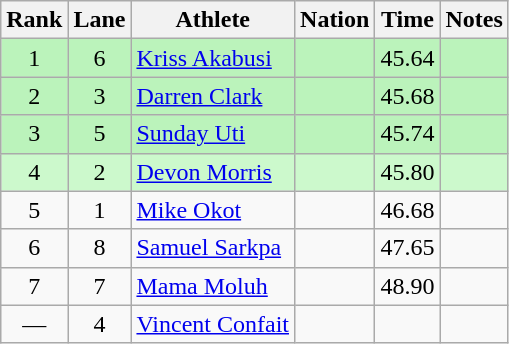<table class="wikitable sortable" style="text-align:center">
<tr>
<th>Rank</th>
<th>Lane</th>
<th>Athlete</th>
<th>Nation</th>
<th>Time</th>
<th>Notes</th>
</tr>
<tr style="background:#bbf3bb;">
<td>1</td>
<td>6</td>
<td align=left><a href='#'>Kriss Akabusi</a></td>
<td align=left></td>
<td>45.64</td>
<td></td>
</tr>
<tr style="background:#bbf3bb;">
<td>2</td>
<td>3</td>
<td align=left><a href='#'>Darren Clark</a></td>
<td align=left></td>
<td>45.68</td>
<td></td>
</tr>
<tr style="background:#bbf3bb;">
<td>3</td>
<td>5</td>
<td align=left><a href='#'>Sunday Uti</a></td>
<td align=left></td>
<td>45.74</td>
<td></td>
</tr>
<tr style="background:#ccf9cc;">
<td>4</td>
<td>2</td>
<td align=left><a href='#'>Devon Morris</a></td>
<td align=left></td>
<td>45.80</td>
<td></td>
</tr>
<tr>
<td>5</td>
<td>1</td>
<td align=left><a href='#'>Mike Okot</a></td>
<td align=left></td>
<td>46.68</td>
<td></td>
</tr>
<tr>
<td>6</td>
<td>8</td>
<td align=left><a href='#'>Samuel Sarkpa</a></td>
<td align=left></td>
<td>47.65</td>
<td></td>
</tr>
<tr>
<td>7</td>
<td>7</td>
<td align=left><a href='#'>Mama Moluh</a></td>
<td align=left></td>
<td>48.90</td>
<td></td>
</tr>
<tr>
<td data-sort-value=8>—</td>
<td>4</td>
<td align=left><a href='#'>Vincent Confait</a></td>
<td align=left></td>
<td></td>
</tr>
</table>
